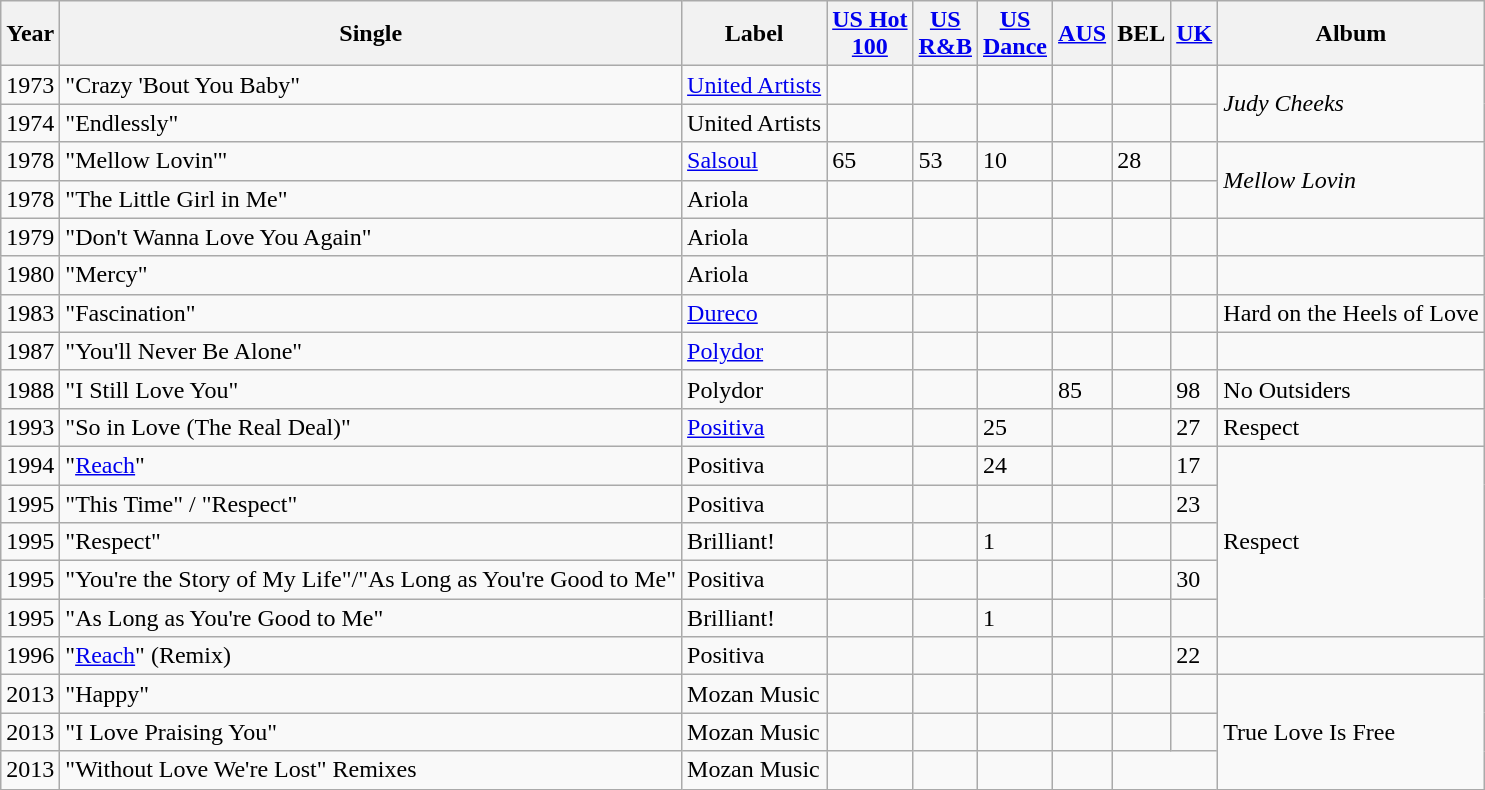<table class="wikitable">
<tr>
<th>Year</th>
<th>Single</th>
<th>Label</th>
<th><a href='#'>US Hot<br>100</a><br></th>
<th><a href='#'>US<br>R&B</a><br></th>
<th><a href='#'>US<br>Dance</a><br></th>
<th><a href='#'>AUS</a><br></th>
<th>BEL<br></th>
<th><a href='#'>UK</a><br></th>
<th>Album</th>
</tr>
<tr>
<td>1973</td>
<td>"Crazy 'Bout You Baby"</td>
<td><a href='#'>United Artists</a></td>
<td></td>
<td></td>
<td></td>
<td></td>
<td></td>
<td></td>
<td rowspan="2"><em>Judy Cheeks</em></td>
</tr>
<tr>
<td>1974</td>
<td>"Endlessly"</td>
<td>United Artists</td>
<td></td>
<td></td>
<td></td>
<td></td>
<td></td>
<td></td>
</tr>
<tr>
<td>1978</td>
<td>"Mellow Lovin'"</td>
<td><a href='#'>Salsoul</a></td>
<td>65</td>
<td>53</td>
<td>10</td>
<td></td>
<td>28</td>
<td></td>
<td rowspan="2"><em>Mellow Lovin<strong></td>
</tr>
<tr>
<td>1978</td>
<td>"The Little Girl in Me"</td>
<td>Ariola</td>
<td></td>
<td></td>
<td></td>
<td></td>
<td></td>
<td></td>
</tr>
<tr>
<td>1979</td>
<td>"Don't Wanna Love You Again"</td>
<td>Ariola</td>
<td></td>
<td></td>
<td></td>
<td></td>
<td></td>
<td></td>
<td></td>
</tr>
<tr>
<td>1980</td>
<td>"Mercy"</td>
<td>Ariola</td>
<td></td>
<td></td>
<td></td>
<td></td>
<td></td>
<td></td>
<td></td>
</tr>
<tr>
<td>1983</td>
<td>"Fascination"</td>
<td><a href='#'>Dureco</a></td>
<td></td>
<td></td>
<td></td>
<td></td>
<td></td>
<td></td>
<td></em>Hard on the Heels of Love<em></td>
</tr>
<tr>
<td>1987</td>
<td>"You'll Never Be Alone"</td>
<td><a href='#'>Polydor</a></td>
<td></td>
<td></td>
<td></td>
<td></td>
<td></td>
<td></td>
<td></td>
</tr>
<tr>
<td>1988</td>
<td>"I Still Love You"</td>
<td>Polydor</td>
<td></td>
<td></td>
<td></td>
<td>85</td>
<td></td>
<td>98</td>
<td></em>No Outsiders<em></td>
</tr>
<tr>
<td>1993</td>
<td>"So in Love (The Real Deal)"</td>
<td><a href='#'>Positiva</a></td>
<td></td>
<td></td>
<td>25</td>
<td></td>
<td></td>
<td>27</td>
<td></em>Respect<em></td>
</tr>
<tr>
<td>1994</td>
<td>"<a href='#'>Reach</a>"</td>
<td>Positiva</td>
<td></td>
<td></td>
<td>24</td>
<td></td>
<td></td>
<td>17</td>
<td rowspan="5"></em>Respect<em></td>
</tr>
<tr>
<td>1995</td>
<td>"This Time" / "Respect"</td>
<td>Positiva</td>
<td></td>
<td></td>
<td></td>
<td></td>
<td></td>
<td>23</td>
</tr>
<tr>
<td>1995</td>
<td>"Respect"</td>
<td>Brilliant!</td>
<td></td>
<td></td>
<td>1</td>
<td></td>
<td></td>
<td></td>
</tr>
<tr>
<td>1995</td>
<td>"You're the Story of My Life"/"As Long as You're Good to Me"</td>
<td>Positiva</td>
<td></td>
<td></td>
<td></td>
<td></td>
<td></td>
<td>30</td>
</tr>
<tr>
<td>1995</td>
<td>"As Long as You're Good to Me"</td>
<td>Brilliant!</td>
<td></td>
<td></td>
<td>1</td>
<td></td>
<td></td>
<td></td>
</tr>
<tr>
<td>1996</td>
<td>"<a href='#'>Reach</a>" (Remix)</td>
<td>Positiva</td>
<td></td>
<td></td>
<td></td>
<td></td>
<td></td>
<td>22</td>
<td></td>
</tr>
<tr>
<td>2013</td>
<td>"Happy"</td>
<td>Mozan Music</td>
<td></td>
<td></td>
<td></td>
<td></td>
<td></td>
<td></td>
<td rowspan="3"></em>True Love Is Free<em></td>
</tr>
<tr>
<td>2013</td>
<td>"I Love Praising You"</td>
<td>Mozan Music</td>
<td></td>
<td></td>
<td></td>
<td></td>
<td></td>
<td></td>
</tr>
<tr>
<td>2013</td>
<td>"Without Love We're Lost" Remixes</td>
<td>Mozan Music</td>
<td></td>
<td></td>
<td></td>
<td></td>
</tr>
</table>
